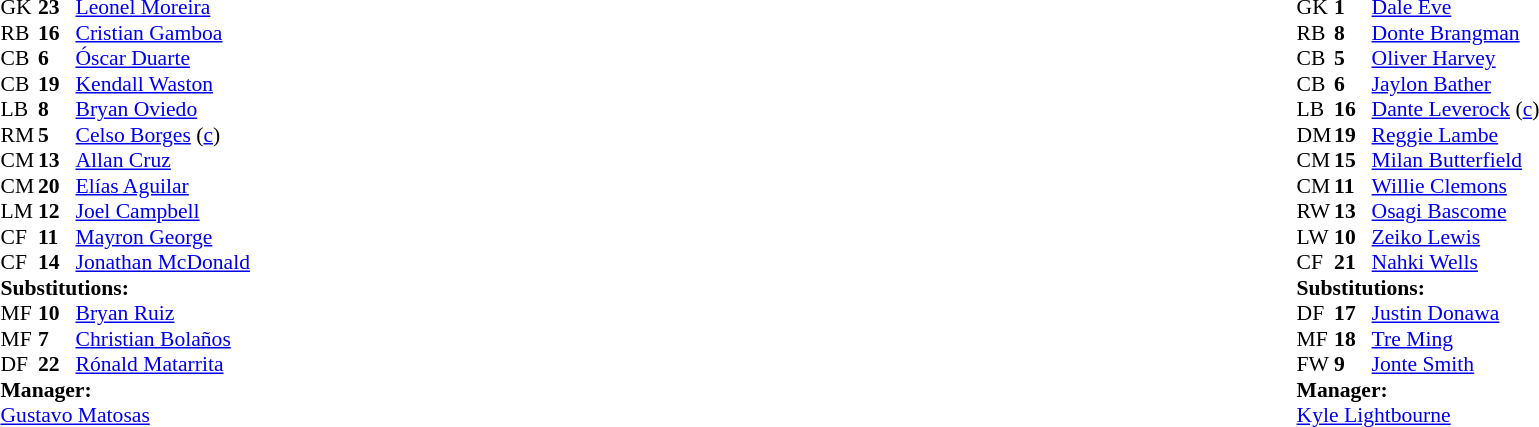<table width="100%">
<tr>
<td valign="top" width="40%"><br><table style="font-size:90%" cellspacing="0" cellpadding="0">
<tr>
<th width=25></th>
<th width=25></th>
</tr>
<tr>
<td>GK</td>
<td><strong>23</strong></td>
<td><a href='#'>Leonel Moreira</a></td>
</tr>
<tr>
<td>RB</td>
<td><strong>16</strong></td>
<td><a href='#'>Cristian Gamboa</a></td>
</tr>
<tr>
<td>CB</td>
<td><strong>6</strong></td>
<td><a href='#'>Óscar Duarte</a></td>
<td></td>
</tr>
<tr>
<td>CB</td>
<td><strong>19</strong></td>
<td><a href='#'>Kendall Waston</a></td>
</tr>
<tr>
<td>LB</td>
<td><strong>8</strong></td>
<td><a href='#'>Bryan Oviedo</a></td>
</tr>
<tr>
<td>RM</td>
<td><strong>5</strong></td>
<td><a href='#'>Celso Borges</a> (<a href='#'>c</a>)</td>
</tr>
<tr>
<td>CM</td>
<td><strong>13</strong></td>
<td><a href='#'>Allan Cruz</a></td>
</tr>
<tr>
<td>CM</td>
<td><strong>20</strong></td>
<td><a href='#'>Elías Aguilar</a></td>
<td></td>
<td></td>
</tr>
<tr>
<td>LM</td>
<td><strong>12</strong></td>
<td><a href='#'>Joel Campbell</a></td>
<td></td>
<td></td>
</tr>
<tr>
<td>CF</td>
<td><strong>11</strong></td>
<td><a href='#'>Mayron George</a></td>
</tr>
<tr>
<td>CF</td>
<td><strong>14</strong></td>
<td><a href='#'>Jonathan McDonald</a></td>
<td></td>
<td></td>
</tr>
<tr>
<td colspan=3><strong>Substitutions:</strong></td>
</tr>
<tr>
<td>MF</td>
<td><strong>10</strong></td>
<td><a href='#'>Bryan Ruiz</a></td>
<td></td>
<td></td>
</tr>
<tr>
<td>MF</td>
<td><strong>7</strong></td>
<td><a href='#'>Christian Bolaños</a></td>
<td></td>
<td></td>
</tr>
<tr>
<td>DF</td>
<td><strong>22</strong></td>
<td><a href='#'>Rónald Matarrita</a></td>
<td></td>
<td></td>
</tr>
<tr>
<td colspan=3><strong>Manager:</strong></td>
</tr>
<tr>
<td colspan=3> <a href='#'>Gustavo Matosas</a></td>
</tr>
</table>
</td>
<td valign="top"></td>
<td valign="top" width="50%"><br><table style="font-size:90%; margin:auto" cellspacing="0" cellpadding="0">
<tr>
<th width=25></th>
<th width=25></th>
</tr>
<tr>
<td>GK</td>
<td><strong>1</strong></td>
<td><a href='#'>Dale Eve</a></td>
</tr>
<tr>
<td>RB</td>
<td><strong>8</strong></td>
<td><a href='#'>Donte Brangman</a></td>
</tr>
<tr>
<td>CB</td>
<td><strong>5</strong></td>
<td><a href='#'>Oliver Harvey</a></td>
</tr>
<tr>
<td>CB</td>
<td><strong>6</strong></td>
<td><a href='#'>Jaylon Bather</a></td>
<td></td>
</tr>
<tr>
<td>LB</td>
<td><strong>16</strong></td>
<td><a href='#'>Dante Leverock</a> (<a href='#'>c</a>)</td>
</tr>
<tr>
<td>DM</td>
<td><strong>19</strong></td>
<td><a href='#'>Reggie Lambe</a></td>
</tr>
<tr>
<td>CM</td>
<td><strong>15</strong></td>
<td><a href='#'>Milan Butterfield</a></td>
</tr>
<tr>
<td>CM</td>
<td><strong>11</strong></td>
<td><a href='#'>Willie Clemons</a></td>
<td></td>
<td></td>
</tr>
<tr>
<td>RW</td>
<td><strong>13</strong></td>
<td><a href='#'>Osagi Bascome</a></td>
<td></td>
<td></td>
</tr>
<tr>
<td>LW</td>
<td><strong>10</strong></td>
<td><a href='#'>Zeiko Lewis</a></td>
<td></td>
<td></td>
</tr>
<tr>
<td>CF</td>
<td><strong>21</strong></td>
<td><a href='#'>Nahki Wells</a></td>
</tr>
<tr>
<td colspan=3><strong>Substitutions:</strong></td>
</tr>
<tr>
<td>DF</td>
<td><strong>17</strong></td>
<td><a href='#'>Justin Donawa</a></td>
<td></td>
<td></td>
</tr>
<tr>
<td>MF</td>
<td><strong>18</strong></td>
<td><a href='#'>Tre Ming</a></td>
<td></td>
<td></td>
</tr>
<tr>
<td>FW</td>
<td><strong>9</strong></td>
<td><a href='#'>Jonte Smith</a></td>
<td></td>
<td></td>
</tr>
<tr>
<td colspan=3><strong>Manager:</strong></td>
</tr>
<tr>
<td colspan=3><a href='#'>Kyle Lightbourne</a></td>
</tr>
</table>
</td>
</tr>
</table>
